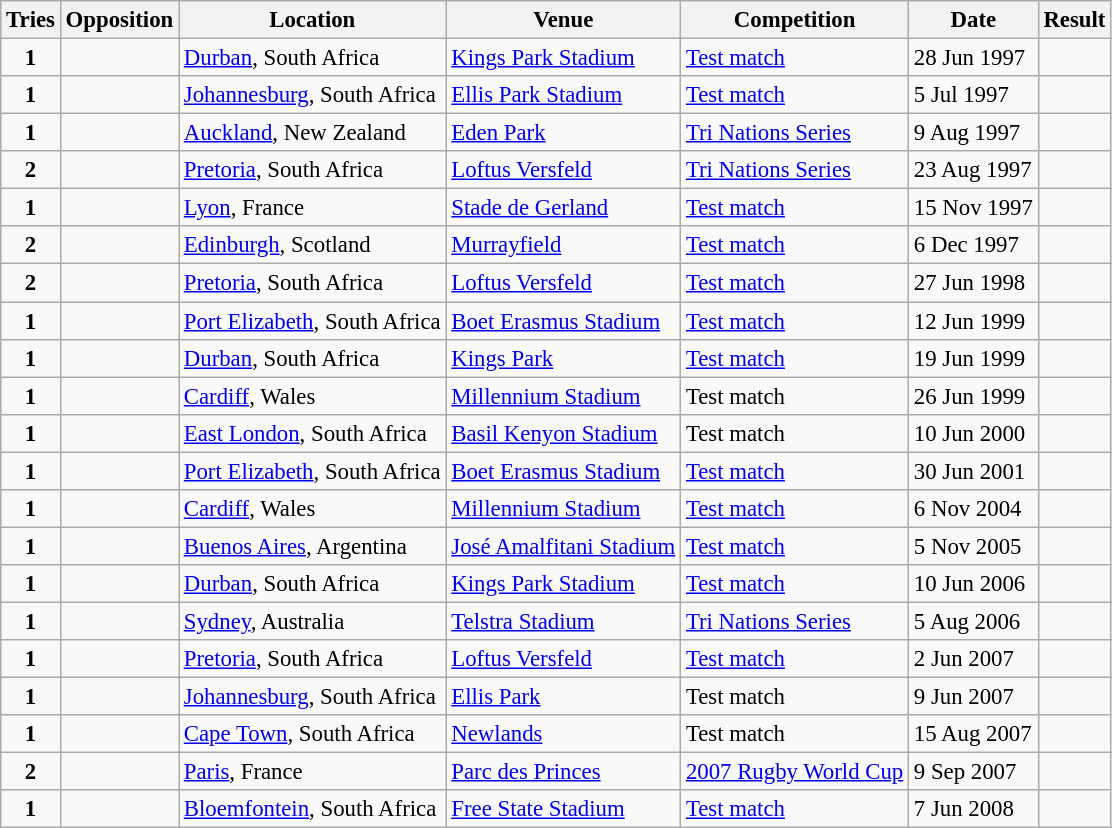<table class="wikitable sortable" style="font-size:95%">
<tr>
<th>Tries</th>
<th>Opposition</th>
<th>Location</th>
<th>Venue</th>
<th class="unsortable">Competition</th>
<th>Date</th>
<th>Result</th>
</tr>
<tr>
<td align="center"><strong>1</strong></td>
<td></td>
<td><a href='#'>Durban</a>, South Africa</td>
<td><a href='#'>Kings Park Stadium</a></td>
<td><a href='#'>Test match</a></td>
<td>28 Jun 1997</td>
<td></td>
</tr>
<tr>
<td align="center"><strong>1</strong></td>
<td></td>
<td><a href='#'>Johannesburg</a>, South Africa</td>
<td><a href='#'>Ellis Park Stadium</a></td>
<td><a href='#'>Test match</a></td>
<td>5 Jul 1997</td>
<td></td>
</tr>
<tr>
<td align="center"><strong>1</strong></td>
<td></td>
<td><a href='#'>Auckland</a>, New Zealand</td>
<td><a href='#'>Eden Park</a></td>
<td><a href='#'>Tri Nations Series</a></td>
<td>9 Aug 1997</td>
<td></td>
</tr>
<tr>
<td align="center"><strong>2</strong></td>
<td></td>
<td><a href='#'>Pretoria</a>, South Africa</td>
<td><a href='#'>Loftus Versfeld</a></td>
<td><a href='#'>Tri Nations Series</a></td>
<td>23 Aug 1997</td>
<td></td>
</tr>
<tr>
<td align="center"><strong>1</strong></td>
<td></td>
<td><a href='#'>Lyon</a>, France</td>
<td><a href='#'>Stade de Gerland</a></td>
<td><a href='#'>Test match</a></td>
<td>15 Nov 1997</td>
<td></td>
</tr>
<tr>
<td align="center"><strong>2</strong></td>
<td></td>
<td><a href='#'>Edinburgh</a>, Scotland</td>
<td><a href='#'>Murrayfield</a></td>
<td><a href='#'>Test match</a></td>
<td>6 Dec 1997</td>
<td></td>
</tr>
<tr>
<td align="center"><strong>2</strong></td>
<td></td>
<td><a href='#'>Pretoria</a>, South Africa</td>
<td><a href='#'>Loftus Versfeld</a></td>
<td><a href='#'>Test match</a></td>
<td>27 Jun 1998</td>
<td></td>
</tr>
<tr>
<td align="center"><strong>1</strong></td>
<td></td>
<td><a href='#'>Port Elizabeth</a>, South Africa</td>
<td><a href='#'>Boet Erasmus Stadium</a></td>
<td><a href='#'>Test match</a></td>
<td>12 Jun 1999</td>
<td></td>
</tr>
<tr>
<td align="center"><strong>1</strong></td>
<td></td>
<td><a href='#'>Durban</a>, South Africa</td>
<td><a href='#'>Kings Park</a></td>
<td><a href='#'>Test match</a></td>
<td>19 Jun 1999</td>
<td></td>
</tr>
<tr>
<td align="center"><strong>1</strong></td>
<td></td>
<td><a href='#'>Cardiff</a>, Wales</td>
<td><a href='#'>Millennium Stadium</a></td>
<td>Test match</td>
<td>26 Jun 1999</td>
<td></td>
</tr>
<tr>
<td align="center"><strong>1</strong></td>
<td></td>
<td><a href='#'>East London</a>, South Africa</td>
<td><a href='#'>Basil Kenyon Stadium</a></td>
<td>Test match</td>
<td>10 Jun 2000</td>
<td></td>
</tr>
<tr>
<td align="center"><strong>1</strong></td>
<td></td>
<td><a href='#'>Port Elizabeth</a>, South Africa</td>
<td><a href='#'>Boet Erasmus Stadium</a></td>
<td><a href='#'>Test match</a></td>
<td>30 Jun 2001</td>
<td></td>
</tr>
<tr>
<td align="center"><strong>1</strong></td>
<td></td>
<td><a href='#'>Cardiff</a>, Wales</td>
<td><a href='#'>Millennium Stadium</a></td>
<td><a href='#'>Test match</a></td>
<td>6 Nov 2004</td>
<td></td>
</tr>
<tr>
<td align="center"><strong>1</strong></td>
<td></td>
<td><a href='#'>Buenos Aires</a>, Argentina</td>
<td><a href='#'>José Amalfitani Stadium</a></td>
<td><a href='#'>Test match</a></td>
<td>5 Nov 2005</td>
<td></td>
</tr>
<tr>
<td align="center"><strong>1</strong></td>
<td></td>
<td><a href='#'>Durban</a>, South Africa</td>
<td><a href='#'>Kings Park Stadium</a></td>
<td><a href='#'>Test match</a></td>
<td>10 Jun 2006</td>
<td></td>
</tr>
<tr>
<td align="center"><strong>1</strong></td>
<td></td>
<td><a href='#'>Sydney</a>, Australia</td>
<td><a href='#'>Telstra Stadium</a></td>
<td><a href='#'>Tri Nations Series</a></td>
<td>5 Aug 2006</td>
<td></td>
</tr>
<tr>
<td align="center"><strong>1</strong></td>
<td></td>
<td><a href='#'>Pretoria</a>, South Africa</td>
<td><a href='#'>Loftus Versfeld</a></td>
<td><a href='#'>Test match</a></td>
<td>2 Jun 2007</td>
<td></td>
</tr>
<tr>
<td align="center"><strong>1</strong></td>
<td></td>
<td><a href='#'>Johannesburg</a>, South Africa</td>
<td><a href='#'>Ellis Park</a></td>
<td>Test match</td>
<td>9 Jun 2007</td>
<td></td>
</tr>
<tr>
<td align="center"><strong>1</strong></td>
<td></td>
<td><a href='#'>Cape Town</a>, South Africa</td>
<td><a href='#'>Newlands</a></td>
<td>Test match</td>
<td>15 Aug 2007</td>
<td></td>
</tr>
<tr>
<td align="center"><strong>2</strong></td>
<td></td>
<td><a href='#'>Paris</a>, France</td>
<td><a href='#'>Parc des Princes</a></td>
<td><a href='#'>2007 Rugby World Cup</a></td>
<td>9 Sep 2007</td>
<td></td>
</tr>
<tr>
<td align="center"><strong>1</strong></td>
<td></td>
<td><a href='#'>Bloemfontein</a>, South Africa</td>
<td><a href='#'>Free State Stadium</a></td>
<td><a href='#'>Test match</a></td>
<td>7 Jun 2008</td>
<td></td>
</tr>
</table>
